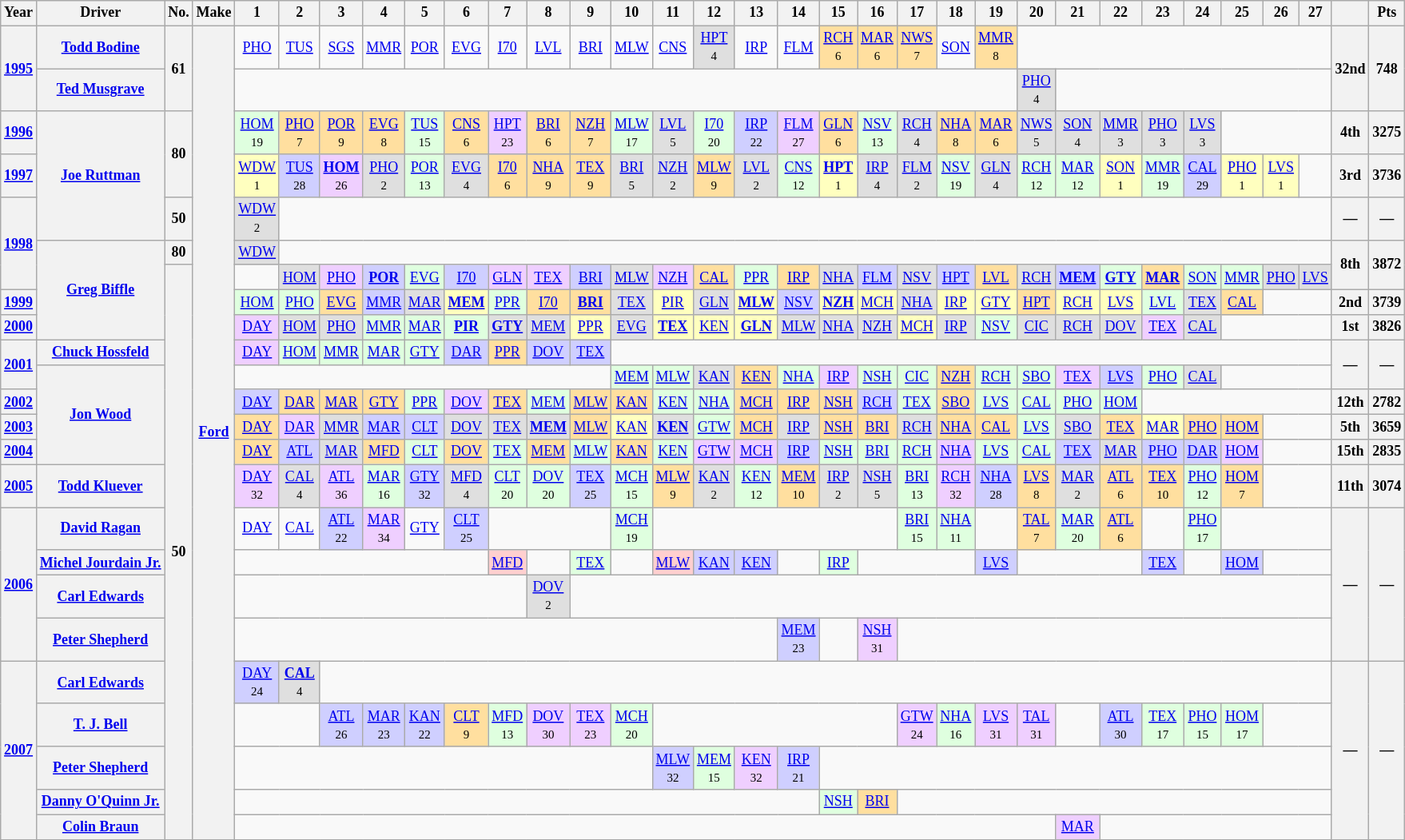<table class="wikitable" style="text-align:center; font-size:75%">
<tr>
<th>Year</th>
<th>Driver</th>
<th>No.</th>
<th>Make</th>
<th>1</th>
<th>2</th>
<th>3</th>
<th>4</th>
<th>5</th>
<th>6</th>
<th>7</th>
<th>8</th>
<th>9</th>
<th>10</th>
<th>11</th>
<th>12</th>
<th>13</th>
<th>14</th>
<th>15</th>
<th>16</th>
<th>17</th>
<th>18</th>
<th>19</th>
<th>20</th>
<th>21</th>
<th>22</th>
<th>23</th>
<th>24</th>
<th>25</th>
<th>26</th>
<th>27</th>
<th></th>
<th>Pts</th>
</tr>
<tr>
<th rowspan=2><a href='#'>1995</a></th>
<th><a href='#'>Todd Bodine</a></th>
<th rowspan=2>61</th>
<th rowspan=24><a href='#'>Ford</a></th>
<td><a href='#'>PHO</a></td>
<td><a href='#'>TUS</a></td>
<td><a href='#'>SGS</a></td>
<td><a href='#'>MMR</a></td>
<td><a href='#'>POR</a></td>
<td><a href='#'>EVG</a></td>
<td><a href='#'>I70</a></td>
<td><a href='#'>LVL</a></td>
<td><a href='#'>BRI</a></td>
<td><a href='#'>MLW</a></td>
<td><a href='#'>CNS</a></td>
<td style="background:#DFDFDF;"><a href='#'>HPT</a><br><small>4</small></td>
<td><a href='#'>IRP</a></td>
<td><a href='#'>FLM</a></td>
<td style="background:#FFDF9F;"><a href='#'>RCH</a><br><small>6</small></td>
<td style="background:#FFDF9F;"><a href='#'>MAR</a><br><small>6</small></td>
<td style="background:#FFDF9F;"><a href='#'>NWS</a><br><small>7</small></td>
<td><a href='#'>SON</a></td>
<td style="background:#FFDF9F;"><a href='#'>MMR</a><br><small>8</small></td>
<td colspan=8></td>
<th rowspan=2>32nd</th>
<th rowspan=2>748</th>
</tr>
<tr>
<th><a href='#'>Ted Musgrave</a></th>
<td colspan=19></td>
<td style="background:#DFDFDF;"><a href='#'>PHO</a><br><small>4</small></td>
<td colspan=7></td>
</tr>
<tr>
<th><a href='#'>1996</a></th>
<th rowspan=3><a href='#'>Joe Ruttman</a></th>
<th rowspan=2>80</th>
<td style="background:#DFFFDF;"><a href='#'>HOM</a><br><small>19</small></td>
<td style="background:#FFDF9F;"><a href='#'>PHO</a><br><small>7</small></td>
<td style="background:#FFDF9F;"><a href='#'>POR</a><br><small>9</small></td>
<td style="background:#FFDF9F;"><a href='#'>EVG</a><br><small>8</small></td>
<td style="background:#DFFFDF;"><a href='#'>TUS</a><br><small>15</small></td>
<td style="background:#FFDF9F;"><a href='#'>CNS</a><br><small>6</small></td>
<td style="background:#EFCFFF;"><a href='#'>HPT</a><br><small>23</small></td>
<td style="background:#FFDF9F;"><a href='#'>BRI</a><br><small>6</small></td>
<td style="background:#FFDF9F;"><a href='#'>NZH</a><br><small>7</small></td>
<td style="background:#DFFFDF;"><a href='#'>MLW</a><br><small>17</small></td>
<td style="background:#DFDFDF;"><a href='#'>LVL</a><br><small>5</small></td>
<td style="background:#DFFFDF;"><a href='#'>I70</a><br><small>20</small></td>
<td style="background:#CFCFFF;"><a href='#'>IRP</a><br><small>22</small></td>
<td style="background:#EFCFFF;"><a href='#'>FLM</a><br><small>27</small></td>
<td style="background:#FFDF9F;"><a href='#'>GLN</a><br><small>6</small></td>
<td style="background:#DFFFDF;"><a href='#'>NSV</a><br><small>13</small></td>
<td style="background:#DFDFDF;"><a href='#'>RCH</a><br><small>4</small></td>
<td style="background:#FFDF9F;"><a href='#'>NHA</a><br><small>8</small></td>
<td style="background:#FFDF9F;"><a href='#'>MAR</a><br><small>6</small></td>
<td style="background:#DFDFDF;"><a href='#'>NWS</a><br><small>5</small></td>
<td style="background:#DFDFDF;"><a href='#'>SON</a><br><small>4</small></td>
<td style="background:#DFDFDF;"><a href='#'>MMR</a><br><small>3</small></td>
<td style="background:#DFDFDF;"><a href='#'>PHO</a><br><small>3</small></td>
<td style="background:#DFDFDF;"><a href='#'>LVS</a><br><small>3</small></td>
<td colspan=3></td>
<th>4th</th>
<th>3275</th>
</tr>
<tr>
<th><a href='#'>1997</a></th>
<td style="background:#FFFFBF;"><a href='#'>WDW</a><br><small>1</small></td>
<td style="background:#CFCFFF;"><a href='#'>TUS</a><br><small>28</small></td>
<td style="background:#EFCFFF;"><strong><a href='#'>HOM</a></strong><br><small>26</small></td>
<td style="background:#DFDFDF;"><a href='#'>PHO</a><br><small>2</small></td>
<td style="background:#DFFFDF;"><a href='#'>POR</a><br><small>13</small></td>
<td style="background:#DFDFDF;"><a href='#'>EVG</a><br><small>4</small></td>
<td style="background:#FFDF9F;"><a href='#'>I70</a><br><small>6</small></td>
<td style="background:#FFDF9F;"><a href='#'>NHA</a><br><small>9</small></td>
<td style="background:#FFDF9F;"><a href='#'>TEX</a><br><small>9</small></td>
<td style="background:#DFDFDF;"><a href='#'>BRI</a><br><small>5</small></td>
<td style="background:#DFDFDF;"><a href='#'>NZH</a><br><small>2</small></td>
<td style="background:#FFDF9F;"><a href='#'>MLW</a><br><small>9</small></td>
<td style="background:#DFDFDF;"><a href='#'>LVL</a><br><small>2</small></td>
<td style="background:#DFFFDF;"><a href='#'>CNS</a><br><small>12</small></td>
<td style="background:#FFFFBF;"><strong><a href='#'>HPT</a></strong><br><small>1</small></td>
<td style="background:#DFDFDF;"><a href='#'>IRP</a><br><small>4</small></td>
<td style="background:#DFDFDF;"><a href='#'>FLM</a><br><small>2</small></td>
<td style="background:#DFFFDF;"><a href='#'>NSV</a><br><small>19</small></td>
<td style="background:#DFDFDF;"><a href='#'>GLN</a><br><small>4</small></td>
<td style="background:#DFFFDF;"><a href='#'>RCH</a><br><small>12</small></td>
<td style="background:#DFFFDF;"><a href='#'>MAR</a><br><small>12</small></td>
<td style="background:#FFFFBF;"><a href='#'>SON</a><br><small>1</small></td>
<td style="background:#DFFFDF;"><a href='#'>MMR</a><br><small>19</small></td>
<td style="background:#CFCFFF;"><a href='#'>CAL</a><br><small>29</small></td>
<td style="background:#FFFFBF;"><a href='#'>PHO</a><br><small>1</small></td>
<td style="background:#FFFFBF;"><a href='#'>LVS</a><br><small>1</small></td>
<td></td>
<th>3rd</th>
<th>3736</th>
</tr>
<tr>
<th rowspan=3><a href='#'>1998</a></th>
<th>50</th>
<td style="background:#DFDFDF;"><a href='#'>WDW</a><br><small>2</small></td>
<td colspan=26></td>
<th>—</th>
<th>—</th>
</tr>
<tr>
<th rowspan=4><a href='#'>Greg Biffle</a></th>
<th>80</th>
<td style="background:#DFDFDF;"><a href='#'>WDW</a><br></td>
<td colspan=26></td>
<th rowspan=2>8th</th>
<th rowspan=2>3872</th>
</tr>
<tr>
<th rowspan=18>50</th>
<td></td>
<td style="background:#DFDFDF;"><a href='#'>HOM</a><br></td>
<td style="background:#EFCFFF;"><a href='#'>PHO</a><br></td>
<td style="background:#CFCFFF;"><strong><a href='#'>POR</a></strong><br></td>
<td style="background:#DFFFDF;"><a href='#'>EVG</a><br></td>
<td style="background:#CFCFFF;"><a href='#'>I70</a><br></td>
<td style="background:#EFCFFF;"><a href='#'>GLN</a><br></td>
<td style="background:#EFCFFF;"><a href='#'>TEX</a><br></td>
<td style="background:#CFCFFF;"><a href='#'>BRI</a><br></td>
<td style="background:#DFDFDF;"><a href='#'>MLW</a><br></td>
<td style="background:#EFCFFF;"><a href='#'>NZH</a><br></td>
<td style="background:#FFDF9F;"><a href='#'>CAL</a><br></td>
<td style="background:#DFFFDF;"><a href='#'>PPR</a><br></td>
<td style="background:#FFDF9F;"><a href='#'>IRP</a><br></td>
<td style="background:#DFDFDF;"><a href='#'>NHA</a><br></td>
<td style="background:#CFCFFF;"><a href='#'>FLM</a><br></td>
<td style="background:#DFDFDF;"><a href='#'>NSV</a><br></td>
<td style="background:#CFCFFF;"><a href='#'>HPT</a><br></td>
<td style="background:#FFDF9F;"><a href='#'>LVL</a><br></td>
<td style="background:#DFDFDF;"><a href='#'>RCH</a><br></td>
<td style="background:#CFCFFF;"><strong><a href='#'>MEM</a></strong><br></td>
<td style="background:#DFFFDF;"><strong><a href='#'>GTY</a></strong><br></td>
<td style="background:#FFDF9F;"><strong><a href='#'>MAR</a></strong><br></td>
<td style="background:#DFFFDF;"><a href='#'>SON</a><br></td>
<td style="background:#DFFFDF;"><a href='#'>MMR</a><br></td>
<td style="background:#DFDFDF;"><a href='#'>PHO</a><br></td>
<td style="background:#DFDFDF;"><a href='#'>LVS</a><br></td>
</tr>
<tr>
<th><a href='#'>1999</a></th>
<td style="background:#DFFFDF;"><a href='#'>HOM</a><br></td>
<td style="background:#DFFFDF;"><a href='#'>PHO</a><br></td>
<td style="background:#FFDF9F;"><a href='#'>EVG</a><br></td>
<td style="background:#CFCFFF;"><a href='#'>MMR</a><br></td>
<td style="background:#DFDFDF;"><a href='#'>MAR</a><br></td>
<td style="background:#FFFFBF;"><strong><a href='#'>MEM</a></strong><br></td>
<td style="background:#DFFFDF;"><a href='#'>PPR</a><br></td>
<td style="background:#FFDF9F;"><a href='#'>I70</a><br></td>
<td style="background:#FFDF9F;"><strong><a href='#'>BRI</a></strong><br></td>
<td style="background:#DFDFDF;"><a href='#'>TEX</a><br></td>
<td style="background:#FFFFBF;"><a href='#'>PIR</a><br></td>
<td style="background:#DFDFDF;"><a href='#'>GLN</a><br></td>
<td style="background:#FFFFBF;"><strong><a href='#'>MLW</a></strong><br></td>
<td style="background:#CFCFFF;"><a href='#'>NSV</a><br></td>
<td style="background:#FFFFBF;"><strong><a href='#'>NZH</a></strong><br></td>
<td style="background:#FFFFBF;"><a href='#'>MCH</a><br></td>
<td style="background:#DFDFDF;"><a href='#'>NHA</a><br></td>
<td style="background:#FFFFBF;"><a href='#'>IRP</a><br></td>
<td style="background:#FFFFBF;"><a href='#'>GTY</a><br></td>
<td style="background:#FFDF9F;"><a href='#'>HPT</a><br></td>
<td style="background:#FFFFBF;"><a href='#'>RCH</a><br></td>
<td style="background:#FFFFBF;"><a href='#'>LVS</a><br></td>
<td style="background:#DFFFDF;"><a href='#'>LVL</a><br></td>
<td style="background:#DFDFDF;"><a href='#'>TEX</a><br></td>
<td style="background:#FFDF9F;"><a href='#'>CAL</a><br></td>
<td colspan=2></td>
<th>2nd</th>
<th>3739</th>
</tr>
<tr>
<th><a href='#'>2000</a></th>
<td style="background:#EFCFFF;"><a href='#'>DAY</a><br></td>
<td style="background:#DFDFDF;"><a href='#'>HOM</a><br></td>
<td style="background:#DFDFDF;"><a href='#'>PHO</a><br></td>
<td style="background:#DFFFDF;"><a href='#'>MMR</a><br></td>
<td style="background:#DFFFDF;"><a href='#'>MAR</a><br></td>
<td style="background:#DFFFDF;"><strong><a href='#'>PIR</a></strong><br></td>
<td style="background:#DFDFDF;"><strong><a href='#'>GTY</a></strong><br></td>
<td style="background:#DFDFDF;"><a href='#'>MEM</a><br></td>
<td style="background:#FFFFBF;"><a href='#'>PPR</a><br></td>
<td style="background:#DFDFDF;"><a href='#'>EVG</a><br></td>
<td style="background:#FFFFBF;"><strong><a href='#'>TEX</a></strong><br></td>
<td style="background:#FFFFBF;"><a href='#'>KEN</a><br></td>
<td style="background:#FFFFBF;"><strong><a href='#'>GLN</a></strong><br></td>
<td style="background:#DFDFDF;"><a href='#'>MLW</a><br></td>
<td style="background:#DFDFDF;"><a href='#'>NHA</a><br></td>
<td style="background:#DFDFDF;"><a href='#'>NZH</a><br></td>
<td style="background:#FFFFBF;"><a href='#'>MCH</a><br></td>
<td style="background:#DFDFDF;"><a href='#'>IRP</a><br></td>
<td style="background:#DFFFDF;"><a href='#'>NSV</a><br></td>
<td style="background:#DFDFDF;"><a href='#'>CIC</a><br></td>
<td style="background:#DFDFDF;"><a href='#'>RCH</a><br></td>
<td style="background:#DFDFDF;"><a href='#'>DOV</a><br></td>
<td style="background:#EFCFFF;"><a href='#'>TEX</a><br></td>
<td style="background:#DFDFDF;"><a href='#'>CAL</a><br></td>
<td colspan=3></td>
<th>1st</th>
<th>3826</th>
</tr>
<tr>
<th rowspan=2><a href='#'>2001</a></th>
<th><a href='#'>Chuck Hossfeld</a></th>
<td style="background:#EFCFFF;"><a href='#'>DAY</a><br></td>
<td style="background:#DFFFDF;"><a href='#'>HOM</a><br></td>
<td style="background:#DFFFDF;"><a href='#'>MMR</a><br></td>
<td style="background:#DFFFDF;"><a href='#'>MAR</a><br></td>
<td style="background:#DFFFDF;"><a href='#'>GTY</a><br></td>
<td style="background:#CFCFFF;"><a href='#'>DAR</a><br></td>
<td style="background:#FFDF9F;"><a href='#'>PPR</a><br></td>
<td style="background:#CFCFFF;"><a href='#'>DOV</a><br></td>
<td style="background:#CFCFFF;"><a href='#'>TEX</a><br></td>
<td colspan=18></td>
<th rowspan=2>—</th>
<th rowspan=2>—</th>
</tr>
<tr>
<th rowspan=4><a href='#'>Jon Wood</a></th>
<td colspan=9></td>
<td style="background:#DFFFDF;"><a href='#'>MEM</a><br></td>
<td style="background:#DFFFDF;"><a href='#'>MLW</a><br></td>
<td style="background:#DFDFDF;"><a href='#'>KAN</a><br></td>
<td style="background:#FFDF9F;"><a href='#'>KEN</a><br></td>
<td style="background:#DFFFDF;"><a href='#'>NHA</a><br></td>
<td style="background:#EFCFFF;"><a href='#'>IRP</a><br></td>
<td style="background:#DFFFDF;"><a href='#'>NSH</a><br></td>
<td style="background:#DFFFDF;"><a href='#'>CIC</a><br></td>
<td style="background:#FFDF9F;"><a href='#'>NZH</a><br></td>
<td style="background:#DFFFDF;"><a href='#'>RCH</a><br></td>
<td style="background:#DFFFDF;"><a href='#'>SBO</a><br></td>
<td style="background:#EFCFFF;"><a href='#'>TEX</a><br></td>
<td style="background:#CFCFFF;"><a href='#'>LVS</a><br></td>
<td style="background:#DFFFDF;"><a href='#'>PHO</a><br></td>
<td style="background:#DFDFDF;"><a href='#'>CAL</a><br></td>
</tr>
<tr>
<th><a href='#'>2002</a></th>
<td style="background:#CFCFFF;"><a href='#'>DAY</a><br></td>
<td style="background:#FFDF9F;"><a href='#'>DAR</a><br></td>
<td style="background:#FFDF9F;"><a href='#'>MAR</a><br></td>
<td style="background:#FFDF9F;"><a href='#'>GTY</a><br></td>
<td style="background:#DFFFDF;"><a href='#'>PPR</a><br></td>
<td style="background:#EFCFFF;"><a href='#'>DOV</a><br></td>
<td style="background:#FFDF9F;"><a href='#'>TEX</a><br></td>
<td style="background:#DFFFDF;"><a href='#'>MEM</a><br></td>
<td style="background:#FFDF9F;"><a href='#'>MLW</a><br></td>
<td style="background:#FFDF9F;"><a href='#'>KAN</a><br></td>
<td style="background:#DFFFDF;"><a href='#'>KEN</a><br></td>
<td style="background:#DFFFDF;"><a href='#'>NHA</a><br></td>
<td style="background:#FFDF9F;"><a href='#'>MCH</a><br></td>
<td style="background:#FFDF9F;"><a href='#'>IRP</a><br></td>
<td style="background:#FFDF9F;"><a href='#'>NSH</a><br></td>
<td style="background:#CFCFFF;"><a href='#'>RCH</a><br></td>
<td style="background:#DFFFDF;"><a href='#'>TEX</a><br></td>
<td style="background:#FFDF9F;"><a href='#'>SBO</a><br></td>
<td style="background:#DFFFDF;"><a href='#'>LVS</a><br></td>
<td style="background:#DFFFDF;"><a href='#'>CAL</a><br></td>
<td style="background:#DFFFDF;"><a href='#'>PHO</a><br></td>
<td style="background:#DFFFDF;"><a href='#'>HOM</a><br></td>
<td colspan=5></td>
<th>12th</th>
<th>2782</th>
</tr>
<tr>
<th><a href='#'>2003</a></th>
<td style="background:#FFDF9F;"><a href='#'>DAY</a><br></td>
<td style="background:#EFCFFF;"><a href='#'>DAR</a><br></td>
<td style="background:#DFDFDF;"><a href='#'>MMR</a><br></td>
<td style="background:#CFCFFF;"><a href='#'>MAR</a><br></td>
<td style="background:#CFCFFF;"><a href='#'>CLT</a><br></td>
<td style="background:#DFDFDF;"><a href='#'>DOV</a><br></td>
<td style="background:#DFDFDF;"><a href='#'>TEX</a><br></td>
<td style="background:#DFDFDF;"><strong><a href='#'>MEM</a></strong><br></td>
<td style="background:#FFDF9F;"><a href='#'>MLW</a><br></td>
<td style="background:#FFFFBF;"><a href='#'>KAN</a><br></td>
<td style="background:#DFDFDF;"><strong><a href='#'>KEN</a></strong><br></td>
<td style="background:#DFFFDF;"><a href='#'>GTW</a><br></td>
<td style="background:#FFDF9F;"><a href='#'>MCH</a><br></td>
<td style="background:#DFDFDF;"><a href='#'>IRP</a><br></td>
<td style="background:#FFDF9F;"><a href='#'>NSH</a><br></td>
<td style="background:#FFDF9F;"><a href='#'>BRI</a><br></td>
<td style="background:#DFDFDF;"><a href='#'>RCH</a><br></td>
<td style="background:#FFDF9F;"><a href='#'>NHA</a><br></td>
<td style="background:#FFDF9F;"><a href='#'>CAL</a><br></td>
<td style="background:#DFFFDF;"><a href='#'>LVS</a><br></td>
<td style="background:#DFDFDF;"><a href='#'>SBO</a><br></td>
<td style="background:#FFDF9F;"><a href='#'>TEX</a><br></td>
<td style="background:#FFFFBF;"><a href='#'>MAR</a><br></td>
<td style="background:#FFDF9F;"><a href='#'>PHO</a><br></td>
<td style="background:#FFDF9F;"><a href='#'>HOM</a><br></td>
<td colspan=2></td>
<th>5th</th>
<th>3659</th>
</tr>
<tr>
<th><a href='#'>2004</a></th>
<td style="background:#FFDF9F;"><a href='#'>DAY</a><br></td>
<td style="background:#CFCFFF;"><a href='#'>ATL</a><br></td>
<td style="background:#DFDFDF;"><a href='#'>MAR</a><br></td>
<td style="background:#FFDF9F;"><a href='#'>MFD</a><br></td>
<td style="background:#DFFFDF;"><a href='#'>CLT</a><br></td>
<td style="background:#FFDF9F;"><a href='#'>DOV</a><br></td>
<td style="background:#DFFFDF;"><a href='#'>TEX</a><br></td>
<td style="background:#FFDF9F;"><a href='#'>MEM</a><br></td>
<td style="background:#DFFFDF;"><a href='#'>MLW</a><br></td>
<td style="background:#FFDF9F;"><a href='#'>KAN</a><br></td>
<td style="background:#DFFFDF;"><a href='#'>KEN</a><br></td>
<td style="background:#EFCFFF;"><a href='#'>GTW</a><br></td>
<td style="background:#EFCFFF;"><a href='#'>MCH</a><br></td>
<td style="background:#CFCFFF;"><a href='#'>IRP</a><br></td>
<td style="background:#DFFFDF;"><a href='#'>NSH</a><br></td>
<td style="background:#DFFFDF;"><a href='#'>BRI</a><br></td>
<td style="background:#DFFFDF;"><a href='#'>RCH</a><br></td>
<td style="background:#EFCFFF;"><a href='#'>NHA</a><br></td>
<td style="background:#DFFFDF;"><a href='#'>LVS</a><br></td>
<td style="background:#DFFFDF;"><a href='#'>CAL</a><br></td>
<td style="background:#CFCFFF;"><a href='#'>TEX</a><br></td>
<td style="background:#DFDFDF;"><a href='#'>MAR</a><br></td>
<td style="background:#CFCFFF;"><a href='#'>PHO</a><br></td>
<td style="background:#CFCFFF;"><a href='#'>DAR</a><br></td>
<td style="background:#EFCFFF;"><a href='#'>HOM</a><br></td>
<td colspan=2></td>
<th>15th</th>
<th>2835</th>
</tr>
<tr>
<th><a href='#'>2005</a></th>
<th><a href='#'>Todd Kluever</a></th>
<td style="background:#EFCFFF;"><a href='#'>DAY</a><br><small>32</small></td>
<td style="background:#DFDFDF;"><a href='#'>CAL</a><br><small>4</small></td>
<td style="background:#EFCFFF;"><a href='#'>ATL</a><br><small>36</small></td>
<td style="background:#DFFFDF;"><a href='#'>MAR</a><br><small>16</small></td>
<td style="background:#CFCFFF;"><a href='#'>GTY</a><br><small>32</small></td>
<td style="background:#DFDFDF;"><a href='#'>MFD</a><br><small>4</small></td>
<td style="background:#DFFFDF;"><a href='#'>CLT</a><br><small>20</small></td>
<td style="background:#DFFFDF;"><a href='#'>DOV</a><br><small>20</small></td>
<td style="background:#CFCFFF;"><a href='#'>TEX</a><br><small>25</small></td>
<td style="background:#DFFFDF;"><a href='#'>MCH</a><br><small>15</small></td>
<td style="background:#FFDF9F;"><a href='#'>MLW</a><br><small>9</small></td>
<td style="background:#DFDFDF;"><a href='#'>KAN</a><br><small>2</small></td>
<td style="background:#DFFFDF;"><a href='#'>KEN</a><br><small>12</small></td>
<td style="background:#FFDF9F;"><a href='#'>MEM</a><br><small>10</small></td>
<td style="background:#DFDFDF;"><a href='#'>IRP</a><br><small>2</small></td>
<td style="background:#DFDFDF;"><a href='#'>NSH</a><br><small>5</small></td>
<td style="background:#DFFFDF;"><a href='#'>BRI</a><br><small>13</small></td>
<td style="background:#EFCFFF;"><a href='#'>RCH</a><br><small>32</small></td>
<td style="background:#CFCFFF;"><a href='#'>NHA</a><br><small>28</small></td>
<td style="background:#FFDF9F;"><a href='#'>LVS</a><br><small>8</small></td>
<td style="background:#DFDFDF;"><a href='#'>MAR</a><br><small>2</small></td>
<td style="background:#FFDF9F;"><a href='#'>ATL</a><br><small>6</small></td>
<td style="background:#FFDF9F;"><a href='#'>TEX</a><br><small>10</small></td>
<td style="background:#DFFFDF;"><a href='#'>PHO</a><br><small>12</small></td>
<td style="background:#FFDF9F;"><a href='#'>HOM</a><br><small>7</small></td>
<td colspan=2></td>
<th>11th</th>
<th>3074</th>
</tr>
<tr>
<th rowspan=4><a href='#'>2006</a></th>
<th><a href='#'>David Ragan</a></th>
<td><a href='#'>DAY</a></td>
<td><a href='#'>CAL</a></td>
<td style="background:#CFCFFF;"><a href='#'>ATL</a><br><small>22</small></td>
<td style="background:#EFCFFF;"><a href='#'>MAR</a><br><small>34</small></td>
<td><a href='#'>GTY</a></td>
<td style="background:#CFCFFF;"><a href='#'>CLT</a><br><small>25</small></td>
<td colspan=3></td>
<td style="background:#DFFFDF;"><a href='#'>MCH</a><br><small>19</small></td>
<td colspan=6></td>
<td style="background:#DFFFDF;"><a href='#'>BRI</a><br><small>15</small></td>
<td style="background:#DFFFDF;"><a href='#'>NHA</a><br><small>11</small></td>
<td></td>
<td style="background:#FFDF9F;"><a href='#'>TAL</a><br><small>7</small></td>
<td style="background:#DFFFDF;"><a href='#'>MAR</a><br><small>20</small></td>
<td style="background:#FFDF9F;"><a href='#'>ATL</a><br><small>6</small></td>
<td></td>
<td style="background:#DFFFDF;"><a href='#'>PHO</a><br><small>17</small></td>
<td colspan=3></td>
<th rowspan=4>—</th>
<th rowspan=4>—</th>
</tr>
<tr>
<th><a href='#'>Michel Jourdain Jr.</a></th>
<td colspan=6></td>
<td style="background:#FFCFCF;"><a href='#'>MFD</a><br></td>
<td></td>
<td style="background:#DFFFDF;"><a href='#'>TEX</a><br></td>
<td></td>
<td style="background:#FFCFCF;"><a href='#'>MLW</a><br></td>
<td style="background:#CFCFFF;"><a href='#'>KAN</a><br></td>
<td style="background:#CFCFFF;"><a href='#'>KEN</a><br></td>
<td></td>
<td style="background:#DFFFDF;"><a href='#'>IRP</a><br></td>
<td colspan=3></td>
<td style="background:#CFCFFF;"><a href='#'>LVS</a><br></td>
<td colspan=3></td>
<td style="background:#CFCFFF;"><a href='#'>TEX</a><br></td>
<td></td>
<td style="background:#CFCFFF;"><a href='#'>HOM</a><br></td>
</tr>
<tr>
<th><a href='#'>Carl Edwards</a></th>
<td colspan=7></td>
<td style="background:#DFDFDF;"><a href='#'>DOV</a><br><small>2</small></td>
<td colspan=19></td>
</tr>
<tr>
<th><a href='#'>Peter Shepherd</a></th>
<td colspan=13></td>
<td style="background:#CFCFFF;"><a href='#'>MEM</a><br><small>23</small></td>
<td></td>
<td style="background:#EFCFFF;"><a href='#'>NSH</a><br><small>31</small></td>
<td colspan=11></td>
</tr>
<tr>
<th rowspan=5><a href='#'>2007</a></th>
<th><a href='#'>Carl Edwards</a></th>
<td style="background:#CFCFFF;"><a href='#'>DAY</a><br><small>24</small></td>
<td style="background:#DFDFDF;"><strong><a href='#'>CAL</a></strong><br><small>4</small></td>
<td colspan=25></td>
<th rowspan=5>—</th>
<th rowspan=5>—</th>
</tr>
<tr>
<th><a href='#'>T. J. Bell</a></th>
<td colspan=2></td>
<td style="background:#CFCFFF;"><a href='#'>ATL</a><br><small>26</small></td>
<td style="background:#CFCFFF;"><a href='#'>MAR</a><br><small>23</small></td>
<td style="background:#CFCFFF;"><a href='#'>KAN</a><br><small>22</small></td>
<td style="background:#FFDF9F;"><a href='#'>CLT</a><br><small>9</small></td>
<td style="background:#DFFFDF;"><a href='#'>MFD</a><br><small>13</small></td>
<td style="background:#EFCFFF;"><a href='#'>DOV</a><br><small>30</small></td>
<td style="background:#EFCFFF;"><a href='#'>TEX</a><br><small>23</small></td>
<td style="background:#DFFFDF;"><a href='#'>MCH</a><br><small>20</small></td>
<td colspan=6></td>
<td style="background:#EFCFFF;"><a href='#'>GTW</a><br><small>24</small></td>
<td style="background:#DFFFDF;"><a href='#'>NHA</a><br><small>16</small></td>
<td style="background:#EFCFFF;"><a href='#'>LVS</a><br><small>31</small></td>
<td style="background:#EFCFFF;"><a href='#'>TAL</a><br><small>31</small></td>
<td></td>
<td style="background:#CFCFFF;"><a href='#'>ATL</a><br><small>30</small></td>
<td style="background:#DFFFDF;"><a href='#'>TEX</a><br><small>17</small></td>
<td style="background:#DFFFDF;"><a href='#'>PHO</a><br><small>15</small></td>
<td style="background:#DFFFDF;"><a href='#'>HOM</a><br><small>17</small></td>
</tr>
<tr>
<th><a href='#'>Peter Shepherd</a></th>
<td colspan=10></td>
<td style="background:#CFCFFF;"><a href='#'>MLW</a><br><small>32</small></td>
<td style="background:#DFFFDF;"><a href='#'>MEM</a><br><small>15</small></td>
<td style="background:#EFCFFF;"><a href='#'>KEN</a><br><small>32</small></td>
<td style="background:#CFCFFF;"><a href='#'>IRP</a><br><small>21</small></td>
<td colspan=13></td>
</tr>
<tr>
<th><a href='#'>Danny O'Quinn Jr.</a></th>
<td colspan=14></td>
<td style="background:#DFFFDF;"><a href='#'>NSH</a><br></td>
<td style="background:#FFDF9F;"><a href='#'>BRI</a><br></td>
<td colspan=11></td>
</tr>
<tr>
<th><a href='#'>Colin Braun</a></th>
<td colspan=20></td>
<td style="background:#EFCFFF;"><a href='#'>MAR</a><br></td>
<td colspan=6></td>
</tr>
<tr>
</tr>
</table>
